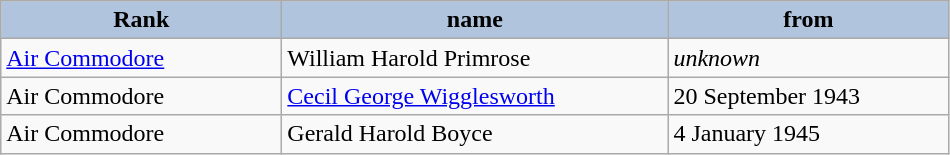<table class="wikitable sortable">
<tr style="vertical-align: top;">
<th scope="col" style="width: 180px; background:#B0C4DE;">Rank</th>
<th scope="col" style="width: 250px; background:#B0C4DE;">name</th>
<th scope="col" style="width: 180px; background:#B0C4DE;">from</th>
</tr>
<tr style="vertical-align: top;">
<td><a href='#'>Air Commodore</a></td>
<td>William Harold Primrose</td>
<td><em>unknown</em></td>
</tr>
<tr style="vertical-align: top;">
<td>Air Commodore</td>
<td><a href='#'>Cecil George Wigglesworth</a></td>
<td>20 September 1943</td>
</tr>
<tr style="vertical-align: top;">
<td>Air Commodore</td>
<td>Gerald Harold Boyce</td>
<td>4 January 1945</td>
</tr>
</table>
